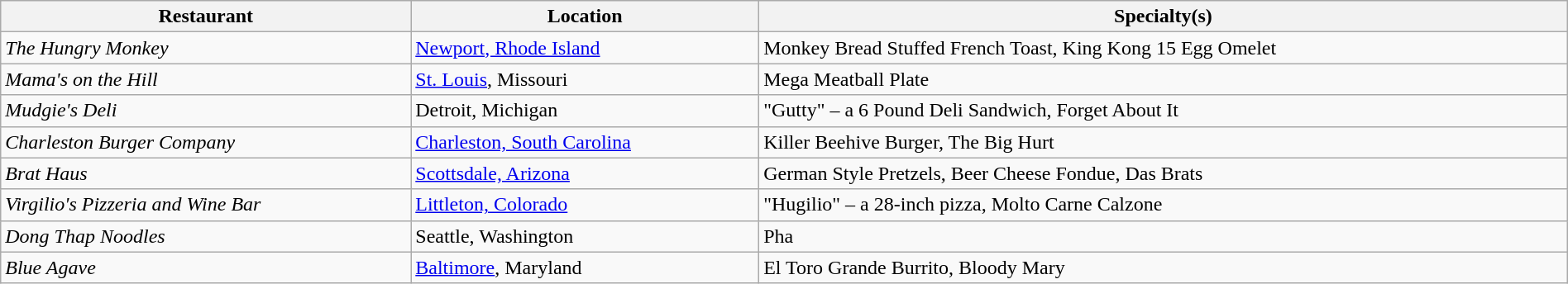<table class="wikitable" style="width:100%;">
<tr>
<th>Restaurant</th>
<th>Location</th>
<th>Specialty(s)</th>
</tr>
<tr>
<td><em>The Hungry Monkey</em></td>
<td><a href='#'>Newport, Rhode Island</a></td>
<td>Monkey Bread Stuffed French Toast, King Kong 15 Egg Omelet</td>
</tr>
<tr>
<td><em>Mama's on the Hill</em></td>
<td><a href='#'>St. Louis</a>, Missouri</td>
<td>Mega Meatball Plate</td>
</tr>
<tr>
<td><em>Mudgie's Deli</em></td>
<td>Detroit, Michigan</td>
<td>"Gutty" – a 6 Pound Deli Sandwich, Forget About It</td>
</tr>
<tr>
<td><em>Charleston Burger Company</em></td>
<td><a href='#'>Charleston, South Carolina</a></td>
<td>Killer Beehive Burger, The Big Hurt</td>
</tr>
<tr>
<td><em>Brat Haus</em></td>
<td><a href='#'>Scottsdale, Arizona</a></td>
<td>German Style Pretzels, Beer Cheese Fondue, Das Brats</td>
</tr>
<tr>
<td><em>Virgilio's Pizzeria and Wine Bar</em></td>
<td><a href='#'>Littleton, Colorado</a></td>
<td>"Hugilio" – a 28-inch pizza, Molto Carne Calzone</td>
</tr>
<tr>
<td><em>Dong Thap Noodles</em></td>
<td>Seattle, Washington</td>
<td>Pha</td>
</tr>
<tr>
<td><em>Blue Agave</em></td>
<td><a href='#'>Baltimore</a>, Maryland</td>
<td>El Toro Grande Burrito, Bloody Mary</td>
</tr>
</table>
